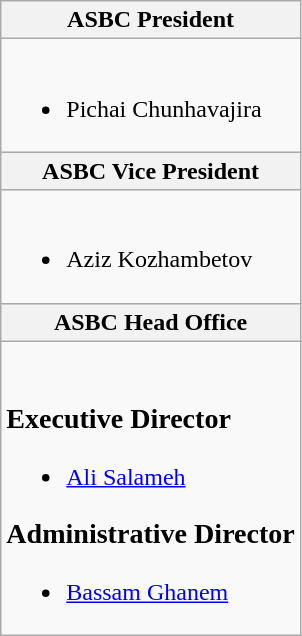<table class="wikitable">
<tr>
<th>ASBC President</th>
</tr>
<tr>
<td><br><ul><li> Pichai Chunhavajira</li></ul></td>
</tr>
<tr>
<th>ASBC Vice President</th>
</tr>
<tr>
<td><br><ul><li> Aziz Kozhambetov</li></ul></td>
</tr>
<tr>
<th>ASBC Head Office</th>
</tr>
<tr>
<td><br><h3>Executive Director</h3><ul><li><a href='#'>Ali Salameh</a></li></ul><h3>Administrative Director</h3><ul><li> <a href='#'>Bassam Ghanem</a></li></ul></td>
</tr>
</table>
